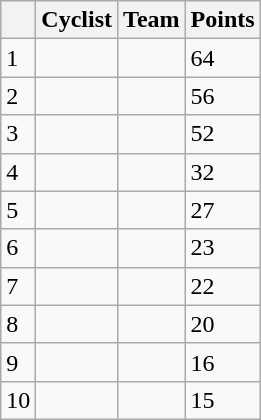<table class="wikitable">
<tr>
<th></th>
<th>Cyclist</th>
<th>Team</th>
<th>Points</th>
</tr>
<tr>
<td>1</td>
<td> </td>
<td></td>
<td>64</td>
</tr>
<tr>
<td>2</td>
<td> </td>
<td></td>
<td>56</td>
</tr>
<tr>
<td>3</td>
<td></td>
<td></td>
<td>52</td>
</tr>
<tr>
<td>4</td>
<td></td>
<td></td>
<td>32</td>
</tr>
<tr>
<td>5</td>
<td></td>
<td></td>
<td>27</td>
</tr>
<tr>
<td>6</td>
<td></td>
<td></td>
<td>23</td>
</tr>
<tr>
<td>7</td>
<td></td>
<td></td>
<td>22</td>
</tr>
<tr>
<td>8</td>
<td></td>
<td></td>
<td>20</td>
</tr>
<tr>
<td>9</td>
<td></td>
<td></td>
<td>16</td>
</tr>
<tr>
<td>10</td>
<td></td>
<td></td>
<td>15</td>
</tr>
</table>
